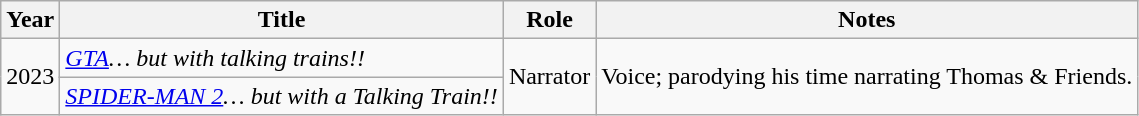<table class="wikitable sortable">
<tr>
<th>Year</th>
<th>Title</th>
<th>Role</th>
<th class="unsortable">Notes</th>
</tr>
<tr>
<td rowspan="2">2023</td>
<td><em><a href='#'>GTA</a>… but with talking trains!!</em></td>
<td rowspan="2">Narrator</td>
<td rowspan="2">Voice; parodying his time narrating Thomas & Friends.</td>
</tr>
<tr>
<td><em><a href='#'>SPIDER-MAN 2</a>… but with a Talking Train!!</em></td>
</tr>
</table>
